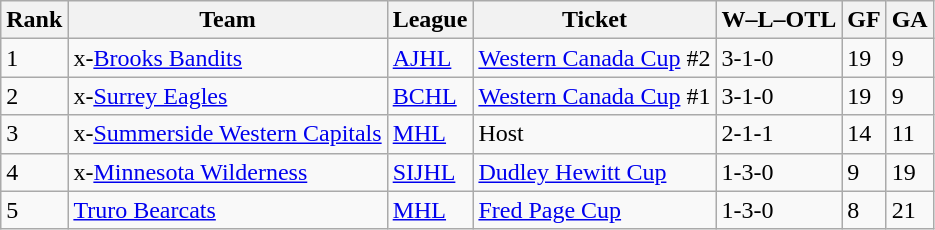<table class="wikitable">
<tr>
<th>Rank</th>
<th>Team</th>
<th>League</th>
<th>Ticket</th>
<th>W–L–OTL</th>
<th>GF</th>
<th>GA</th>
</tr>
<tr>
<td>1</td>
<td>x-<a href='#'>Brooks Bandits</a></td>
<td><a href='#'>AJHL</a></td>
<td><a href='#'>Western Canada Cup</a> #2</td>
<td>3-1-0</td>
<td>19</td>
<td>9</td>
</tr>
<tr>
<td>2</td>
<td>x-<a href='#'>Surrey Eagles</a></td>
<td><a href='#'>BCHL</a></td>
<td><a href='#'>Western Canada Cup</a> #1</td>
<td>3-1-0</td>
<td>19</td>
<td>9</td>
</tr>
<tr>
<td>3</td>
<td>x-<a href='#'>Summerside Western Capitals</a></td>
<td><a href='#'>MHL</a></td>
<td>Host</td>
<td>2-1-1</td>
<td>14</td>
<td>11</td>
</tr>
<tr>
<td>4</td>
<td>x-<a href='#'>Minnesota Wilderness</a></td>
<td><a href='#'>SIJHL</a></td>
<td><a href='#'>Dudley Hewitt Cup</a></td>
<td>1-3-0</td>
<td>9</td>
<td>19</td>
</tr>
<tr>
<td>5</td>
<td><a href='#'>Truro Bearcats</a></td>
<td><a href='#'>MHL</a></td>
<td><a href='#'>Fred Page Cup</a></td>
<td>1-3-0</td>
<td>8</td>
<td>21</td>
</tr>
</table>
